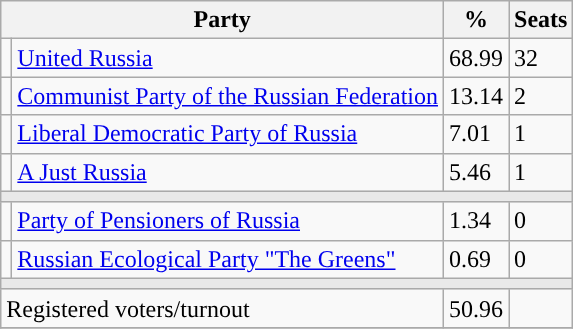<table class="wikitable">
<tr>
<th colspan=2>Party</th>
<th>%</th>
<th>Seats</th>
</tr>
<tr>
<td style="background:"></td>
<td><a href='#'>United Russia</a></td>
<td>68.99</td>
<td>32</td>
</tr>
<tr>
<td style="background:"></td>
<td><a href='#'>Communist Party of the Russian Federation</a></td>
<td>13.14</td>
<td>2</td>
</tr>
<tr>
<td style="background:"></td>
<td><a href='#'>Liberal Democratic Party of Russia</a></td>
<td>7.01</td>
<td>1</td>
</tr>
<tr>
<td style="background:"></td>
<td><a href='#'>A Just Russia</a></td>
<td>5.46</td>
<td>1</td>
</tr>
<tr>
<td colspan=4 style="background:#E9E9E9;"></td>
</tr>
<tr>
<td style="background:"></td>
<td><a href='#'>Party of Pensioners of Russia</a></td>
<td>1.34</td>
<td>0</td>
</tr>
<tr>
<td style="background:"></td>
<td><a href='#'>Russian Ecological Party "The Greens"</a></td>
<td>0.69</td>
<td>0</td>
</tr>
<tr>
<td colspan=4 style="background:#E9E9E9;"></td>
</tr>
<tr>
<td align=left colspan=2>Registered voters/turnout</td>
<td>50.96</td>
<td></td>
</tr>
<tr>
</tr>
</table>
